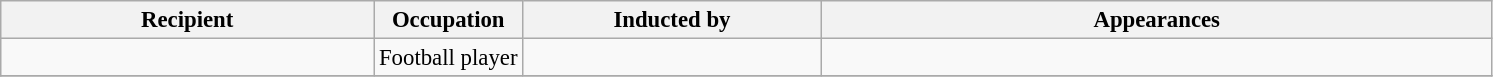<table class="wikitable" style="font-size: 95%">
<tr>
<th style="width:25%;">Recipient<br></th>
<th style="width:10%;">Occupation</th>
<th style="width:20%;">Inducted by</th>
<th class="unsortable">Appearances</th>
</tr>
<tr>
<td></td>
<td>Football player</td>
<td></td>
<td></td>
</tr>
<tr>
</tr>
</table>
